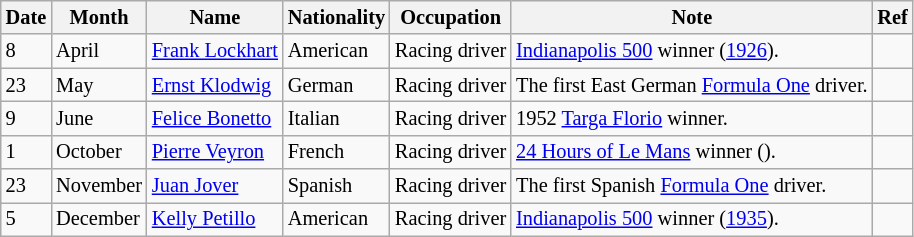<table class="wikitable" style="font-size:85%;">
<tr>
<th>Date</th>
<th>Month</th>
<th>Name</th>
<th>Nationality</th>
<th>Occupation</th>
<th>Note</th>
<th>Ref</th>
</tr>
<tr>
<td>8</td>
<td>April</td>
<td><a href='#'>Frank Lockhart</a></td>
<td>American</td>
<td>Racing driver</td>
<td><a href='#'>Indianapolis 500</a> winner (<a href='#'>1926</a>).</td>
<td></td>
</tr>
<tr>
<td>23</td>
<td>May</td>
<td><a href='#'>Ernst Klodwig</a></td>
<td>German</td>
<td>Racing driver</td>
<td>The first East German <a href='#'>Formula One</a> driver.</td>
<td></td>
</tr>
<tr>
<td>9</td>
<td>June</td>
<td><a href='#'>Felice Bonetto</a></td>
<td>Italian</td>
<td>Racing driver</td>
<td>1952 <a href='#'>Targa Florio</a> winner.</td>
<td></td>
</tr>
<tr>
<td>1</td>
<td>October</td>
<td><a href='#'>Pierre Veyron</a></td>
<td>French</td>
<td>Racing driver</td>
<td><a href='#'>24 Hours of Le Mans</a> winner ().</td>
<td></td>
</tr>
<tr>
<td>23</td>
<td>November</td>
<td><a href='#'>Juan Jover</a></td>
<td>Spanish</td>
<td>Racing driver</td>
<td>The first Spanish <a href='#'>Formula One</a> driver.</td>
<td></td>
</tr>
<tr>
<td>5</td>
<td>December</td>
<td><a href='#'>Kelly Petillo</a></td>
<td>American</td>
<td>Racing driver</td>
<td><a href='#'>Indianapolis 500</a> winner (<a href='#'>1935</a>).</td>
<td></td>
</tr>
</table>
